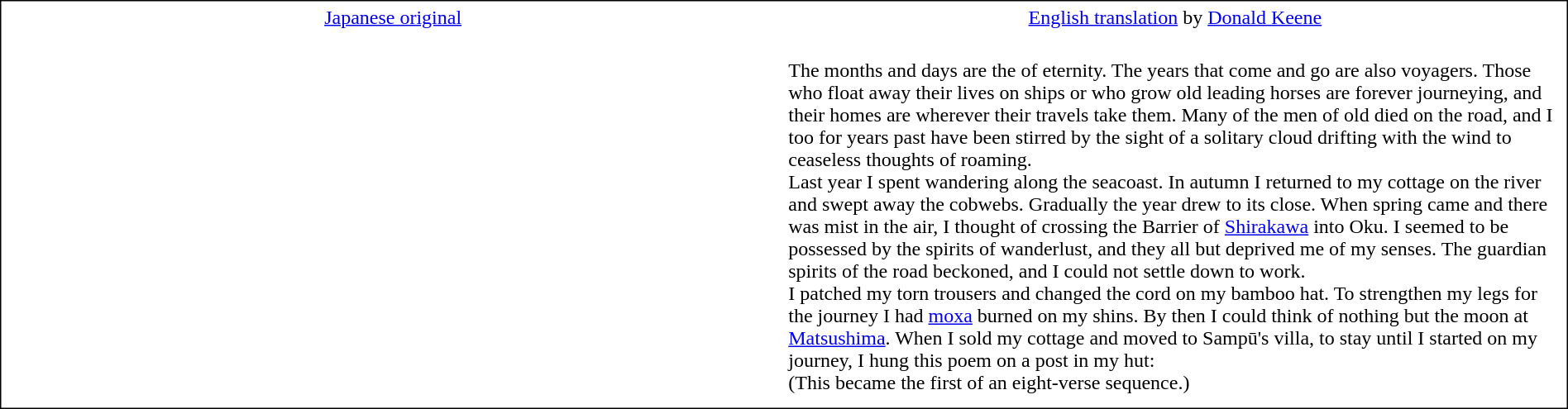<table align=center cellpadding="3" cellspacing="1" style="border:1px solid black;">
<tr align=center>
<td><a href='#'>Japanese original</a></td>
<td><a href='#'>English translation</a> by <a href='#'>Donald Keene</a></td>
</tr>
<tr valign=top>
<td width=50%><br></td>
<td><br>The months and days are the  of eternity. The years that come and go are also voyagers. Those who float away their lives on ships or who grow old leading horses are forever journeying, and their homes are wherever their travels take them. Many of the men of old died on the road, and I too for years past have been stirred by the sight of a solitary cloud drifting with the wind to ceaseless thoughts of roaming.<br>Last year I spent wandering along the seacoast. In autumn I returned to my cottage on the river and swept away the cobwebs. Gradually the year drew to its close. When spring came and there was mist in the air, I thought of crossing the Barrier of <a href='#'>Shirakawa</a> into Oku. I seemed to be possessed by the spirits of wanderlust, and they all but deprived me of my senses. The guardian spirits of the road beckoned, and I could not settle down to work.<br>I patched my torn trousers and changed the cord on my bamboo hat. To strengthen my legs for the journey I had <a href='#'>moxa</a> burned on my shins. By then I could think of nothing but the moon at <a href='#'>Matsushima</a>. When I sold my cottage and moved to Sampū's villa, to stay until I started on my journey, I hung this poem on a post in my hut:
<br>(This became the first of an eight-verse sequence.) </td>
</tr>
<tr>
<td colspan=2></td>
</tr>
</table>
